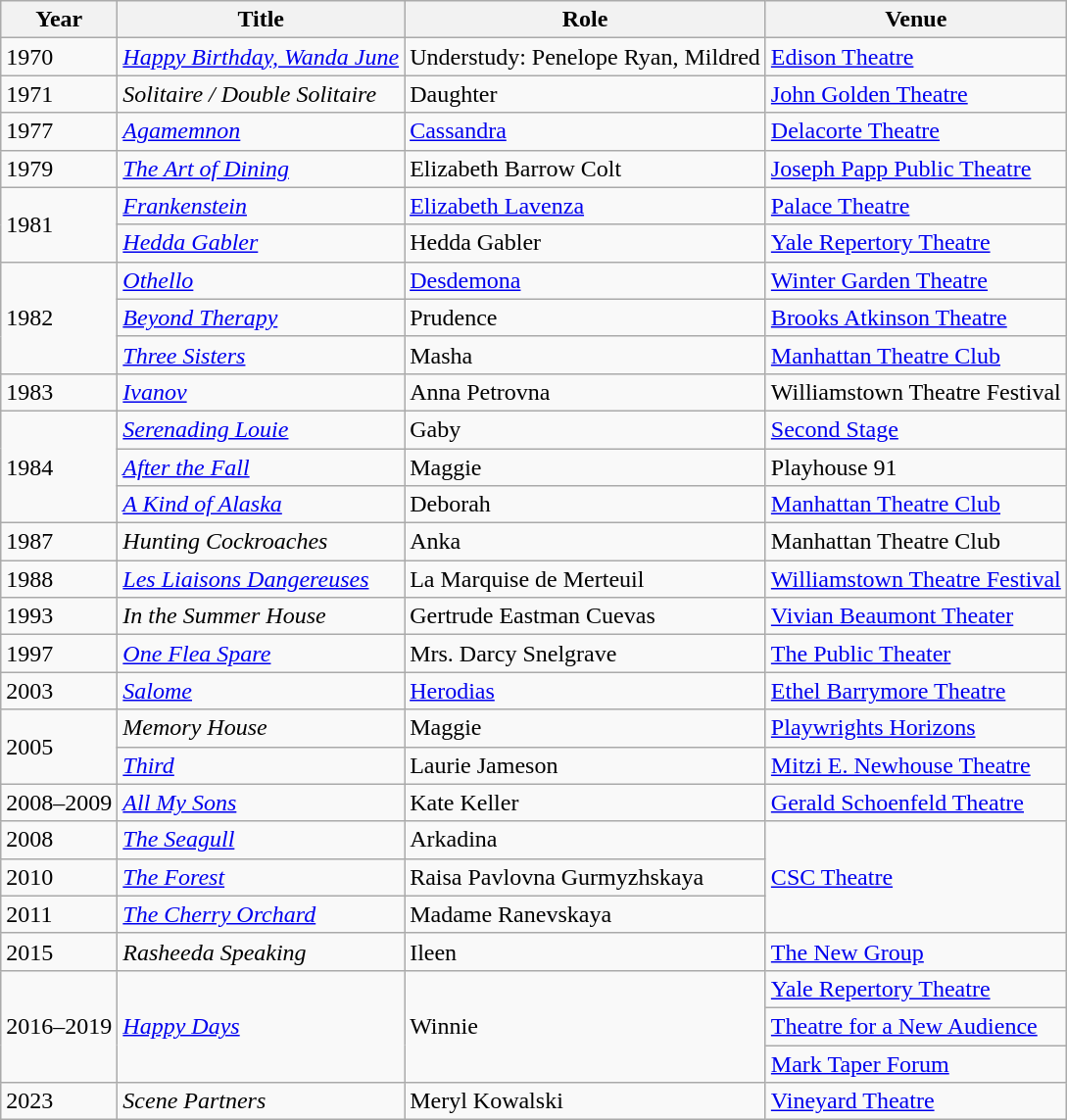<table class="wikitable sortable">
<tr>
<th>Year</th>
<th>Title</th>
<th>Role</th>
<th>Venue</th>
</tr>
<tr>
<td>1970</td>
<td><em><a href='#'>Happy Birthday, Wanda June</a></em></td>
<td>Understudy: Penelope Ryan, Mildred</td>
<td><a href='#'>Edison Theatre</a></td>
</tr>
<tr>
<td>1971</td>
<td><em>Solitaire / Double Solitaire</em></td>
<td>Daughter</td>
<td><a href='#'>John Golden Theatre</a></td>
</tr>
<tr>
<td>1977</td>
<td><em><a href='#'>Agamemnon</a></em></td>
<td><a href='#'>Cassandra</a></td>
<td><a href='#'>Delacorte Theatre</a></td>
</tr>
<tr>
<td>1979</td>
<td><em><a href='#'>The Art of Dining</a></em></td>
<td>Elizabeth Barrow Colt</td>
<td><a href='#'>Joseph Papp Public Theatre</a></td>
</tr>
<tr>
<td rowspan=2>1981</td>
<td><em><a href='#'>Frankenstein</a></em></td>
<td><a href='#'>Elizabeth Lavenza</a></td>
<td><a href='#'>Palace Theatre</a></td>
</tr>
<tr>
<td><em><a href='#'>Hedda Gabler</a></em></td>
<td>Hedda Gabler</td>
<td><a href='#'>Yale Repertory Theatre</a></td>
</tr>
<tr>
<td rowspan=3>1982</td>
<td><em><a href='#'>Othello</a></em></td>
<td><a href='#'>Desdemona</a></td>
<td><a href='#'>Winter Garden Theatre</a></td>
</tr>
<tr>
<td><em><a href='#'>Beyond Therapy</a></em></td>
<td>Prudence</td>
<td><a href='#'>Brooks Atkinson Theatre</a></td>
</tr>
<tr>
<td><em><a href='#'>Three Sisters</a></em></td>
<td>Masha</td>
<td><a href='#'>Manhattan Theatre Club</a></td>
</tr>
<tr>
<td>1983</td>
<td><em><a href='#'>Ivanov</a></em></td>
<td>Anna Petrovna</td>
<td>Williamstown Theatre Festival</td>
</tr>
<tr>
<td rowspan="3">1984</td>
<td><em><a href='#'>Serenading Louie</a></em></td>
<td>Gaby</td>
<td><a href='#'>Second Stage</a></td>
</tr>
<tr>
<td><em><a href='#'>After the Fall</a></em></td>
<td>Maggie</td>
<td>Playhouse 91</td>
</tr>
<tr>
<td><em><a href='#'>A Kind of Alaska</a></em></td>
<td>Deborah</td>
<td><a href='#'>Manhattan Theatre Club</a></td>
</tr>
<tr>
<td>1987</td>
<td><em>Hunting Cockroaches</em></td>
<td>Anka</td>
<td>Manhattan Theatre Club</td>
</tr>
<tr>
<td>1988</td>
<td><a href='#'><em>Les Liaisons Dangereuses</em></a></td>
<td>La Marquise de Merteuil</td>
<td><a href='#'>Williamstown Theatre Festival</a></td>
</tr>
<tr>
<td>1993</td>
<td><em>In the Summer House</em></td>
<td>Gertrude Eastman Cuevas</td>
<td><a href='#'>Vivian Beaumont Theater</a></td>
</tr>
<tr>
<td>1997</td>
<td><em><a href='#'>One Flea Spare</a></em></td>
<td>Mrs. Darcy Snelgrave</td>
<td><a href='#'>The Public Theater</a></td>
</tr>
<tr>
<td>2003</td>
<td><em><a href='#'>Salome</a></em></td>
<td><a href='#'>Herodias</a></td>
<td><a href='#'>Ethel Barrymore Theatre</a></td>
</tr>
<tr>
<td rowspan="2">2005</td>
<td><em>Memory House</em></td>
<td>Maggie</td>
<td><a href='#'>Playwrights Horizons</a></td>
</tr>
<tr>
<td><em><a href='#'>Third</a></em></td>
<td>Laurie Jameson</td>
<td><a href='#'>Mitzi E. Newhouse Theatre</a></td>
</tr>
<tr>
<td>2008–2009</td>
<td><em><a href='#'>All My Sons</a></em></td>
<td>Kate Keller</td>
<td><a href='#'>Gerald Schoenfeld Theatre</a></td>
</tr>
<tr>
<td>2008</td>
<td><em><a href='#'>The Seagull</a></em></td>
<td>Arkadina</td>
<td rowspan="3"><a href='#'>CSC Theatre</a></td>
</tr>
<tr>
<td>2010</td>
<td><em><a href='#'>The Forest</a></em></td>
<td>Raisa Pavlovna Gurmyzhskaya</td>
</tr>
<tr>
<td>2011</td>
<td><em><a href='#'>The Cherry Orchard</a></em></td>
<td>Madame Ranevskaya</td>
</tr>
<tr>
<td>2015</td>
<td><em>Rasheeda Speaking</em></td>
<td>Ileen</td>
<td><a href='#'>The New Group</a></td>
</tr>
<tr>
<td rowspan=3>2016–2019</td>
<td rowspan=3><em><a href='#'>Happy Days</a></em></td>
<td rowspan=3>Winnie</td>
<td><a href='#'>Yale Repertory Theatre</a></td>
</tr>
<tr>
<td><a href='#'>Theatre for a New Audience</a></td>
</tr>
<tr>
<td><a href='#'>Mark Taper Forum</a></td>
</tr>
<tr>
<td>2023</td>
<td><em>Scene Partners</em></td>
<td>Meryl Kowalski</td>
<td><a href='#'>Vineyard Theatre</a></td>
</tr>
</table>
